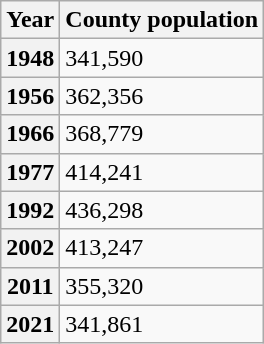<table class="wikitable">
<tr>
<th>Year</th>
<th>County population</th>
</tr>
<tr>
<th>1948</th>
<td>341,590 </td>
</tr>
<tr>
<th>1956</th>
<td>362,356 </td>
</tr>
<tr>
<th>1966</th>
<td>368,779 </td>
</tr>
<tr>
<th>1977</th>
<td>414,241 </td>
</tr>
<tr>
<th>1992</th>
<td>436,298 </td>
</tr>
<tr>
<th>2002</th>
<td>413,247 </td>
</tr>
<tr>
<th>2011</th>
<td>355,320 </td>
</tr>
<tr>
<th>2021</th>
<td>341,861 </td>
</tr>
</table>
